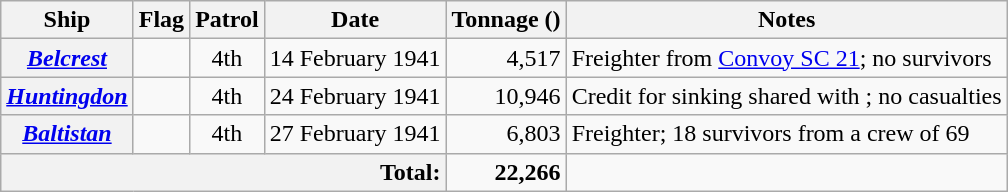<table class="wikitable plainrowheaders">
<tr>
<th scope="col">Ship</th>
<th scope="col">Flag</th>
<th scope="col">Patrol</th>
<th scope="col">Date</th>
<th scope="col">Tonnage ()</th>
<th scope="col">Notes</th>
</tr>
<tr>
<th scope="row"><em><a href='#'>Belcrest</a></em></th>
<td></td>
<td style="text-align: center;">4th</td>
<td style="text-align: right;">14 February 1941</td>
<td style="text-align: right;">4,517</td>
<td>Freighter from <a href='#'>Convoy SC 21</a>; no survivors</td>
</tr>
<tr>
<th scope="row"><em><a href='#'>Huntingdon</a></em></th>
<td></td>
<td style="text-align: center;">4th</td>
<td style="text-align: right;">24 February 1941</td>
<td style="text-align: right;">10,946</td>
<td>Credit for sinking shared with ; no casualties</td>
</tr>
<tr>
<th scope="row"><em><a href='#'>Baltistan</a></em></th>
<td></td>
<td style="text-align: center;">4th</td>
<td style="text-align: right;">27 February 1941</td>
<td style="text-align: right;">6,803</td>
<td>Freighter; 18 survivors from a crew of 69</td>
</tr>
<tr class="sortbottom">
<th scope="row" colspan=4 style="text-align: right; font-weight: bold;">Total:</th>
<td style="text-align: right; font-weight: bold;">22,266</td>
<td></td>
</tr>
</table>
